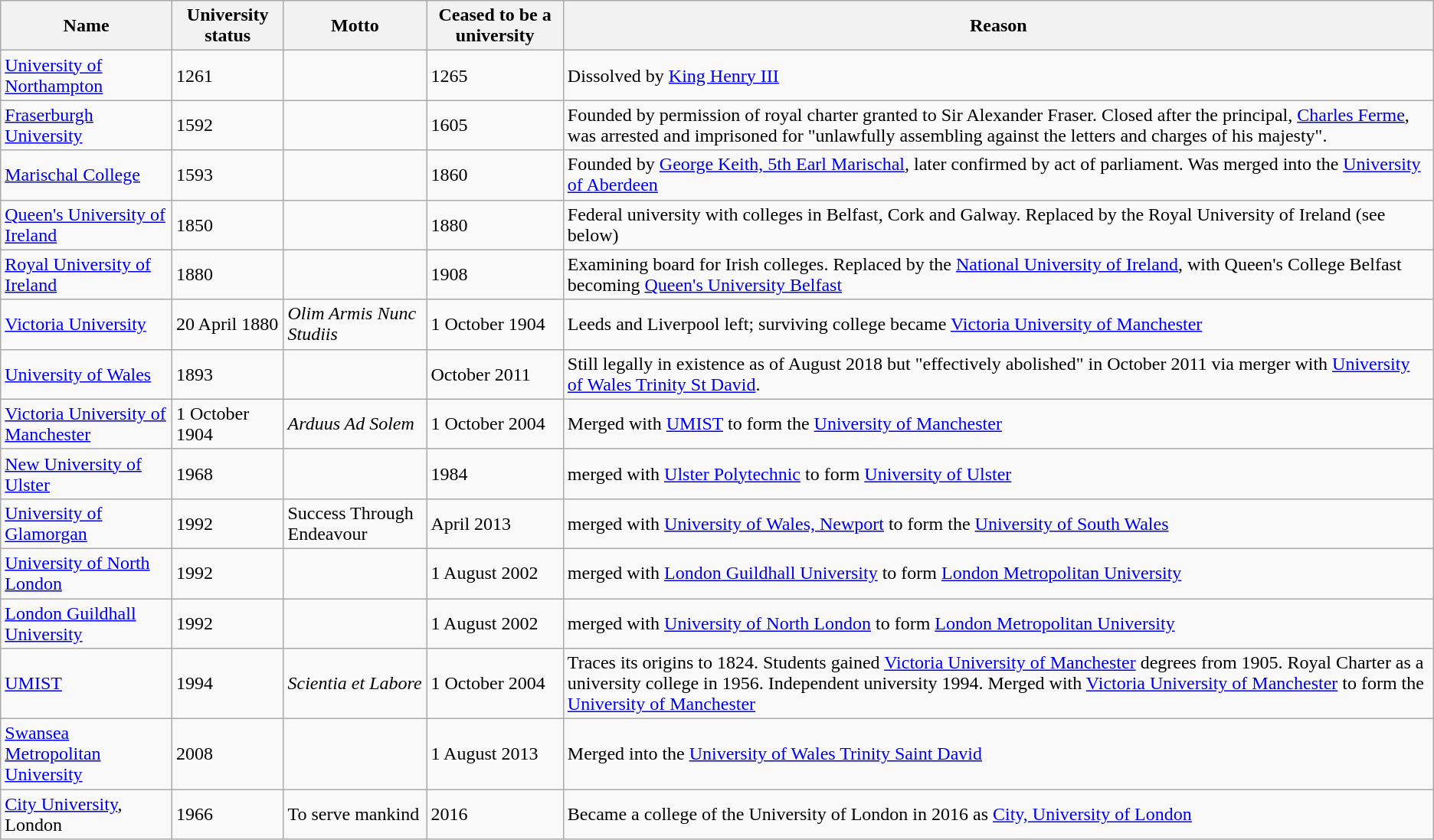<table class="wikitable">
<tr>
<th>Name</th>
<th>University status</th>
<th>Motto</th>
<th>Ceased to be a university</th>
<th>Reason</th>
</tr>
<tr>
<td><a href='#'>University of Northampton</a></td>
<td>1261</td>
<td></td>
<td>1265</td>
<td>Dissolved by <a href='#'>King Henry III</a></td>
</tr>
<tr>
<td><a href='#'>Fraserburgh University</a></td>
<td>1592</td>
<td></td>
<td>1605</td>
<td>Founded by permission of royal charter granted to Sir Alexander Fraser. Closed after the principal, <a href='#'>Charles Ferme</a>, was arrested and imprisoned for "unlawfully assembling against the letters and charges of his majesty".</td>
</tr>
<tr>
<td><a href='#'>Marischal College</a></td>
<td>1593</td>
<td></td>
<td>1860</td>
<td>Founded by <a href='#'>George Keith, 5th Earl Marischal</a>, later confirmed by act of parliament. Was merged into the <a href='#'>University of Aberdeen</a></td>
</tr>
<tr>
<td><a href='#'>Queen's University of Ireland</a></td>
<td>1850</td>
<td></td>
<td>1880</td>
<td>Federal university with colleges in Belfast, Cork and Galway. Replaced by the Royal University of Ireland (see below)</td>
</tr>
<tr>
<td><a href='#'>Royal University of Ireland</a></td>
<td>1880</td>
<td></td>
<td>1908</td>
<td>Examining board for Irish colleges. Replaced by the <a href='#'>National University of Ireland</a>, with Queen's College Belfast becoming <a href='#'>Queen's University Belfast</a></td>
</tr>
<tr>
<td><a href='#'>Victoria University</a></td>
<td>20 April 1880</td>
<td><em>Olim Armis Nunc Studiis</em></td>
<td>1 October 1904</td>
<td>Leeds and Liverpool left; surviving college became <a href='#'>Victoria University of Manchester</a></td>
</tr>
<tr>
<td><a href='#'>University of Wales</a></td>
<td>1893</td>
<td></td>
<td>October 2011</td>
<td>Still legally in existence as of August 2018 but "effectively abolished" in October 2011 via merger with <a href='#'>University of Wales Trinity St David</a>.</td>
</tr>
<tr>
<td><a href='#'>Victoria University of Manchester</a></td>
<td>1 October 1904</td>
<td><em>Arduus Ad Solem</em></td>
<td>1 October 2004</td>
<td>Merged with <a href='#'>UMIST</a> to form the <a href='#'>University of Manchester</a></td>
</tr>
<tr>
<td><a href='#'>New University of Ulster</a></td>
<td>1968</td>
<td></td>
<td>1984</td>
<td>merged with <a href='#'>Ulster Polytechnic</a> to form <a href='#'>University of Ulster</a></td>
</tr>
<tr>
<td><a href='#'>University of Glamorgan</a></td>
<td>1992</td>
<td>Success Through Endeavour</td>
<td>April 2013</td>
<td>merged with <a href='#'>University of Wales, Newport</a> to form the <a href='#'>University of South Wales</a></td>
</tr>
<tr>
<td><a href='#'>University of North London</a></td>
<td>1992</td>
<td></td>
<td>1 August 2002</td>
<td>merged with <a href='#'>London Guildhall University</a> to form <a href='#'>London Metropolitan University</a></td>
</tr>
<tr>
<td><a href='#'>London Guildhall University</a></td>
<td>1992</td>
<td></td>
<td>1 August 2002</td>
<td>merged with <a href='#'>University of North London</a> to form <a href='#'>London Metropolitan University</a></td>
</tr>
<tr>
<td><a href='#'>UMIST</a></td>
<td>1994</td>
<td><em>Scientia et Labore</em></td>
<td>1 October 2004</td>
<td>Traces its origins to 1824. Students gained <a href='#'>Victoria University of Manchester</a> degrees from 1905. Royal Charter as a university college in 1956. Independent university 1994. Merged with <a href='#'>Victoria University of Manchester</a> to form the <a href='#'>University of Manchester</a></td>
</tr>
<tr>
<td><a href='#'>Swansea Metropolitan University</a></td>
<td>2008</td>
<td></td>
<td>1 August 2013</td>
<td>Merged into the <a href='#'>University of Wales Trinity Saint David</a></td>
</tr>
<tr>
<td><a href='#'>City University</a>, London</td>
<td>1966</td>
<td>To serve mankind</td>
<td>2016</td>
<td>Became a college of the University of London in 2016 as <a href='#'>City, University of London</a></td>
</tr>
</table>
